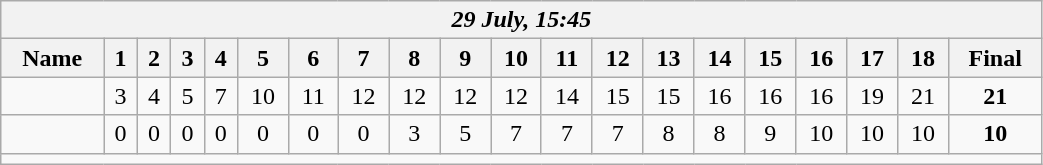<table class=wikitable style="text-align:center; width: 55%">
<tr>
<th colspan=20><em>29 July, 15:45</em></th>
</tr>
<tr>
<th>Name</th>
<th>1</th>
<th>2</th>
<th>3</th>
<th>4</th>
<th>5</th>
<th>6</th>
<th>7</th>
<th>8</th>
<th>9</th>
<th>10</th>
<th>11</th>
<th>12</th>
<th>13</th>
<th>14</th>
<th>15</th>
<th>16</th>
<th>17</th>
<th>18</th>
<th>Final</th>
</tr>
<tr>
<td align=left><strong></strong></td>
<td>3</td>
<td>4</td>
<td>5</td>
<td>7</td>
<td>10</td>
<td>11</td>
<td>12</td>
<td>12</td>
<td>12</td>
<td>12</td>
<td>14</td>
<td>15</td>
<td>15</td>
<td>16</td>
<td>16</td>
<td>16</td>
<td>19</td>
<td>21</td>
<td><strong>21</strong></td>
</tr>
<tr>
<td align=left></td>
<td>0</td>
<td>0</td>
<td>0</td>
<td>0</td>
<td>0</td>
<td>0</td>
<td>0</td>
<td>3</td>
<td>5</td>
<td>7</td>
<td>7</td>
<td>7</td>
<td>8</td>
<td>8</td>
<td>9</td>
<td>10</td>
<td>10</td>
<td>10</td>
<td><strong>10</strong></td>
</tr>
<tr>
<td colspan=20></td>
</tr>
</table>
